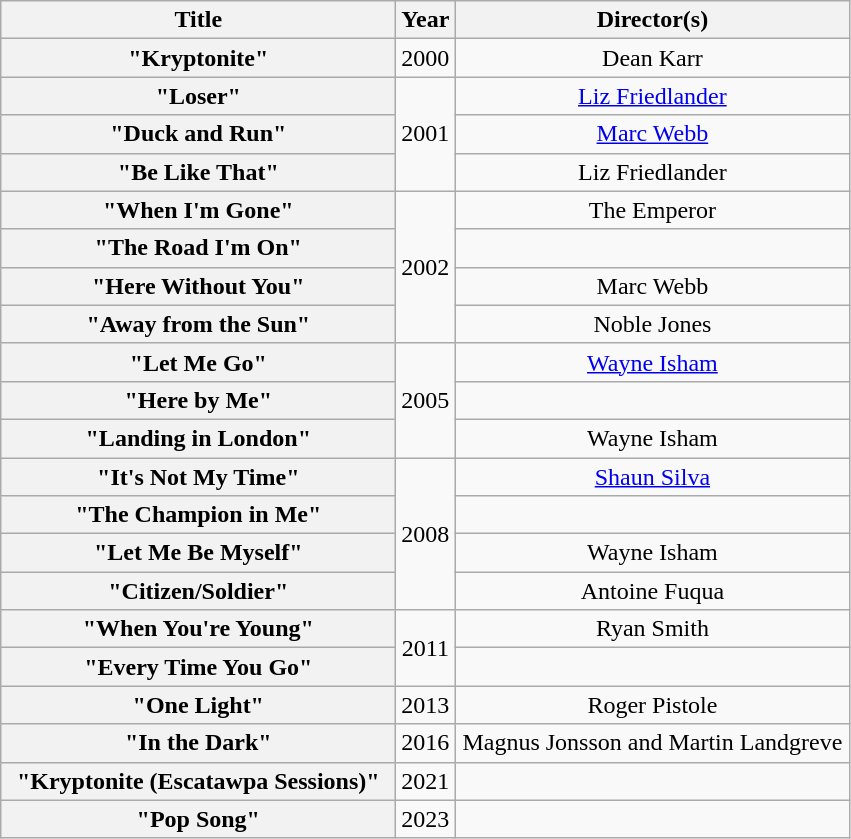<table class="wikitable plainrowheaders" style="text-align:center;">
<tr>
<th scope="col" style="width:16em;">Title</th>
<th scope="col">Year</th>
<th scope="col" style="width:16em;">Director(s)</th>
</tr>
<tr>
<th scope="row">"Kryptonite"</th>
<td>2000</td>
<td>Dean Karr</td>
</tr>
<tr>
<th scope="row">"Loser"</th>
<td rowspan="3">2001</td>
<td><a href='#'>Liz Friedlander</a></td>
</tr>
<tr>
<th scope="row">"Duck and Run"</th>
<td><a href='#'>Marc Webb</a></td>
</tr>
<tr>
<th scope="row">"Be Like That"</th>
<td>Liz Friedlander</td>
</tr>
<tr>
<th scope="row">"When I'm Gone"</th>
<td rowspan="4">2002</td>
<td>The Emperor</td>
</tr>
<tr>
<th scope="row">"The Road I'm On"</th>
<td></td>
</tr>
<tr>
<th scope="row">"Here Without You"</th>
<td>Marc Webb</td>
</tr>
<tr>
<th scope="row">"Away from the Sun"</th>
<td>Noble Jones</td>
</tr>
<tr>
<th scope="row">"Let Me Go"</th>
<td rowspan="3">2005</td>
<td><a href='#'>Wayne Isham</a></td>
</tr>
<tr>
<th scope="row">"Here by Me"</th>
<td></td>
</tr>
<tr>
<th scope="row">"Landing in London"</th>
<td>Wayne Isham</td>
</tr>
<tr>
<th scope="row">"It's Not My Time"</th>
<td rowspan="4">2008</td>
<td><a href='#'>Shaun Silva</a></td>
</tr>
<tr>
<th scope="row">"The Champion in Me"</th>
<td></td>
</tr>
<tr>
<th scope="row">"Let Me Be Myself"</th>
<td>Wayne Isham</td>
</tr>
<tr>
<th scope="row">"Citizen/Soldier"</th>
<td>Antoine Fuqua</td>
</tr>
<tr>
<th scope="row">"When You're Young"</th>
<td rowspan="2">2011</td>
<td>Ryan Smith</td>
</tr>
<tr>
<th scope="row">"Every Time You Go"</th>
<td></td>
</tr>
<tr>
<th scope="row">"One Light"</th>
<td>2013</td>
<td>Roger Pistole</td>
</tr>
<tr>
<th scope="row">"In the Dark"</th>
<td>2016</td>
<td>Magnus Jonsson and Martin Landgreve</td>
</tr>
<tr>
<th scope="row">"Kryptonite (Escatawpa Sessions)"</th>
<td>2021</td>
<td></td>
</tr>
<tr>
<th scope="row">"Pop Song"</th>
<td>2023</td>
<td></td>
</tr>
</table>
